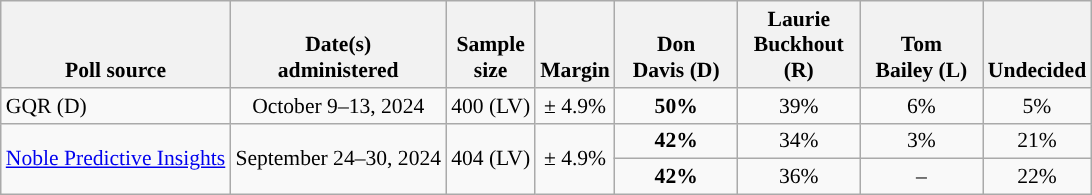<table class="wikitable" style="font-size:90%;text-align:center;">
<tr valign=bottom>
<th>Poll source</th>
<th>Date(s)<br>administered</th>
<th>Sample<br>size</th>
<th>Margin<br></th>
<th style="width:75px;">Don<br>Davis (D)</th>
<th style="width:75px;">Laurie<br>Buckhout (R)</th>
<th style="width:75px;">Tom<br>Bailey (L)</th>
<th>Undecided</th>
</tr>
<tr>
<td style="text-align:left">GQR (D)</td>
<td>October 9–13, 2024</td>
<td>400 (LV)</td>
<td>± 4.9%</td>
<td><strong>50%</strong></td>
<td>39%</td>
<td>6%</td>
<td>5%</td>
</tr>
<tr>
<td style="text-align:left;"rowspan="2"><a href='#'>Noble Predictive Insights</a></td>
<td rowspan="2">September 24–30, 2024</td>
<td rowspan="2">404 (LV)</td>
<td rowspan="2">± 4.9%</td>
<td><strong>42%</strong></td>
<td>34%</td>
<td>3%</td>
<td>21%</td>
</tr>
<tr>
<td><strong>42%</strong></td>
<td>36%</td>
<td>–</td>
<td>22%</td>
</tr>
</table>
